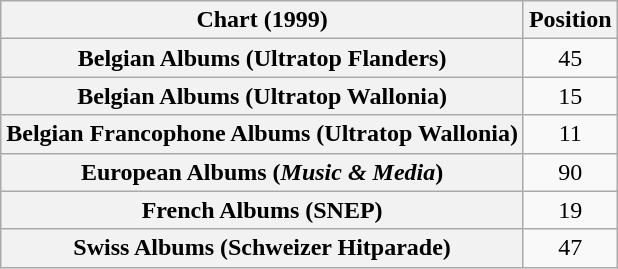<table class="wikitable sortable plainrowheaders" style="text-align:center">
<tr>
<th scope="col">Chart (1999)</th>
<th scope="col">Position</th>
</tr>
<tr>
<th scope="row">Belgian Albums (Ultratop Flanders)</th>
<td>45</td>
</tr>
<tr>
<th scope="row">Belgian Albums (Ultratop Wallonia)</th>
<td>15</td>
</tr>
<tr>
<th scope="row">Belgian Francophone Albums (Ultratop Wallonia)</th>
<td>11</td>
</tr>
<tr>
<th scope="row">European Albums (<em>Music & Media</em>)</th>
<td>90</td>
</tr>
<tr>
<th scope="row">French Albums (SNEP)</th>
<td>19</td>
</tr>
<tr>
<th scope="row">Swiss Albums (Schweizer Hitparade)</th>
<td>47</td>
</tr>
</table>
